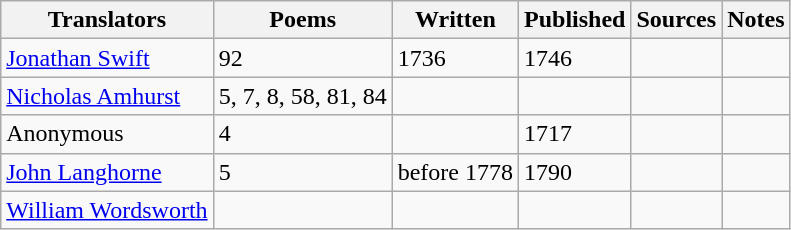<table class="wikitable">
<tr>
<th>Translators</th>
<th>Poems</th>
<th>Written</th>
<th>Published</th>
<th>Sources</th>
<th>Notes</th>
</tr>
<tr>
<td><a href='#'>Jonathan Swift</a></td>
<td>92</td>
<td>1736</td>
<td>1746</td>
<td></td>
<td></td>
</tr>
<tr>
<td><a href='#'>Nicholas Amhurst</a></td>
<td>5, 7, 8, 58, 81, 84</td>
<td></td>
<td></td>
<td></td>
<td></td>
</tr>
<tr>
<td>Anonymous</td>
<td>4</td>
<td></td>
<td>1717</td>
<td></td>
<td></td>
</tr>
<tr>
<td><a href='#'>John Langhorne</a></td>
<td>5</td>
<td>before 1778</td>
<td>1790</td>
<td></td>
<td></td>
</tr>
<tr>
<td><a href='#'>William Wordsworth</a></td>
<td></td>
<td></td>
<td></td>
<td></td>
<td></td>
</tr>
</table>
